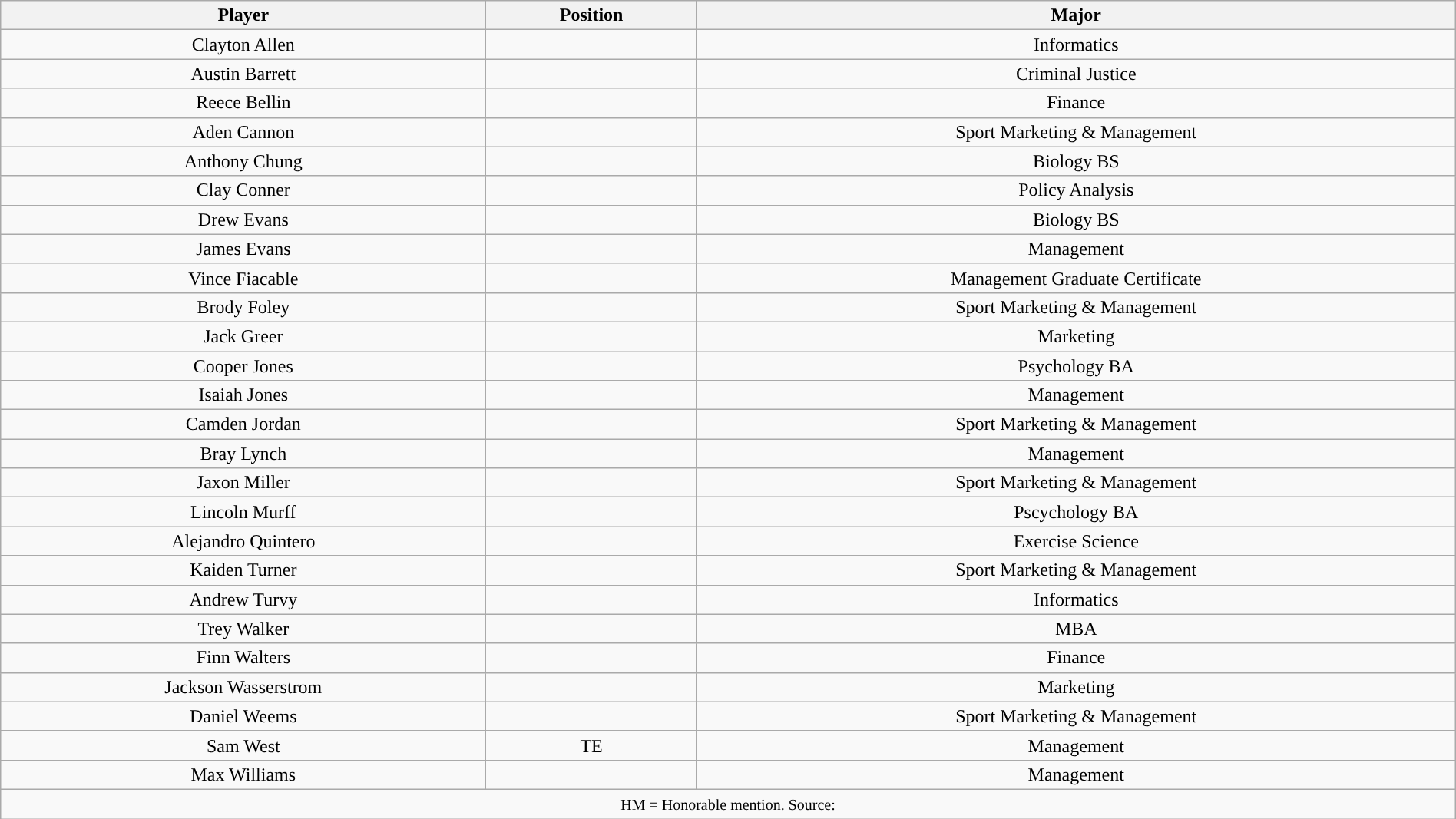<table class="wikitable" style="width: 100%; text-align: center;">
<tr>
<th>Player</th>
<th>Position</th>
<th>Major</th>
</tr>
<tr>
<td>Clayton Allen</td>
<td></td>
<td>Informatics</td>
</tr>
<tr>
<td>Austin Barrett</td>
<td></td>
<td>Criminal Justice</td>
</tr>
<tr>
<td>Reece Bellin</td>
<td></td>
<td>Finance</td>
</tr>
<tr>
<td>Aden Cannon</td>
<td></td>
<td>Sport Marketing & Management</td>
</tr>
<tr>
<td>Anthony Chung</td>
<td></td>
<td>Biology BS</td>
</tr>
<tr>
<td>Clay Conner</td>
<td></td>
<td>Policy Analysis</td>
</tr>
<tr>
<td>Drew Evans</td>
<td></td>
<td>Biology BS</td>
</tr>
<tr>
<td>James Evans</td>
<td></td>
<td>Management</td>
</tr>
<tr>
<td>Vince Fiacable</td>
<td></td>
<td>Management Graduate Certificate</td>
</tr>
<tr>
<td>Brody Foley</td>
<td></td>
<td>Sport Marketing & Management</td>
</tr>
<tr>
<td>Jack Greer</td>
<td></td>
<td>Marketing</td>
</tr>
<tr>
<td>Cooper Jones</td>
<td></td>
<td>Psychology BA</td>
</tr>
<tr>
<td>Isaiah Jones</td>
<td></td>
<td>Management</td>
</tr>
<tr>
<td>Camden Jordan</td>
<td></td>
<td>Sport Marketing & Management</td>
</tr>
<tr>
<td>Bray Lynch</td>
<td></td>
<td>Management</td>
</tr>
<tr>
<td>Jaxon Miller</td>
<td></td>
<td>Sport Marketing & Management</td>
</tr>
<tr>
<td>Lincoln Murff</td>
<td></td>
<td>Pscychology BA</td>
</tr>
<tr>
<td>Alejandro Quintero</td>
<td></td>
<td>Exercise Science</td>
</tr>
<tr>
<td>Kaiden Turner</td>
<td></td>
<td>Sport Marketing & Management</td>
</tr>
<tr>
<td>Andrew Turvy</td>
<td></td>
<td>Informatics</td>
</tr>
<tr>
<td>Trey Walker</td>
<td></td>
<td>MBA</td>
</tr>
<tr>
<td>Finn Walters</td>
<td></td>
<td>Finance</td>
</tr>
<tr>
<td>Jackson Wasserstrom</td>
<td></td>
<td>Marketing</td>
</tr>
<tr>
<td>Daniel Weems</td>
<td></td>
<td>Sport Marketing & Management</td>
</tr>
<tr>
<td>Sam West</td>
<td>TE</td>
<td>Management</td>
</tr>
<tr>
<td>Max Williams</td>
<td></td>
<td>Management</td>
</tr>
<tr>
<td colspan="4"><small>HM = Honorable mention. Source: </small></td>
</tr>
</table>
